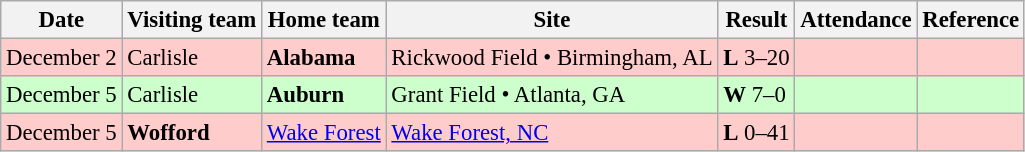<table class="wikitable" style="font-size:95%;">
<tr>
<th>Date</th>
<th>Visiting team</th>
<th>Home team</th>
<th>Site</th>
<th>Result</th>
<th>Attendance</th>
<th class="unsortable">Reference</th>
</tr>
<tr bgcolor=ffcccc>
<td>December 2</td>
<td>Carlisle</td>
<td><strong>Alabama</strong></td>
<td>Rickwood Field • Birmingham, AL</td>
<td><strong>L</strong> 3–20</td>
<td></td>
<td></td>
</tr>
<tr bgcolor=ccffcc>
<td>December 5</td>
<td>Carlisle</td>
<td><strong>Auburn</strong></td>
<td>Grant Field • Atlanta, GA</td>
<td><strong>W</strong> 7–0</td>
<td></td>
<td></td>
</tr>
<tr bgcolor=ffcccc>
<td>December 5</td>
<td><strong>Wofford</strong></td>
<td><a href='#'>Wake Forest</a></td>
<td><a href='#'>Wake Forest, NC</a></td>
<td><strong>L</strong> 0–41</td>
<td></td>
<td></td>
</tr>
</table>
